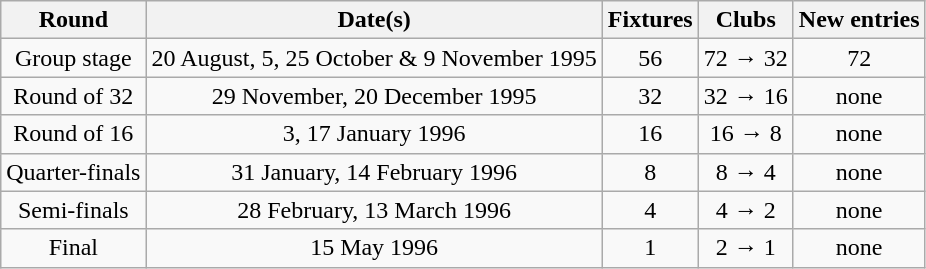<table class="wikitable" style="text-align:center">
<tr>
<th>Round</th>
<th>Date(s)</th>
<th>Fixtures</th>
<th>Clubs</th>
<th>New entries</th>
</tr>
<tr>
<td>Group stage</td>
<td>20 August, 5, 25 October & 9 November 1995</td>
<td>56</td>
<td>72 → 32</td>
<td>72</td>
</tr>
<tr>
<td>Round of 32</td>
<td>29 November, 20 December 1995</td>
<td>32</td>
<td>32 → 16</td>
<td>none</td>
</tr>
<tr>
<td>Round of 16</td>
<td>3, 17 January 1996</td>
<td>16</td>
<td>16 → 8</td>
<td>none</td>
</tr>
<tr>
<td>Quarter-finals</td>
<td>31 January, 14 February 1996</td>
<td>8</td>
<td>8 → 4</td>
<td>none</td>
</tr>
<tr>
<td>Semi-finals</td>
<td>28 February, 13 March 1996</td>
<td>4</td>
<td>4 → 2</td>
<td>none</td>
</tr>
<tr>
<td>Final</td>
<td>15 May 1996</td>
<td>1</td>
<td>2 → 1</td>
<td>none</td>
</tr>
</table>
